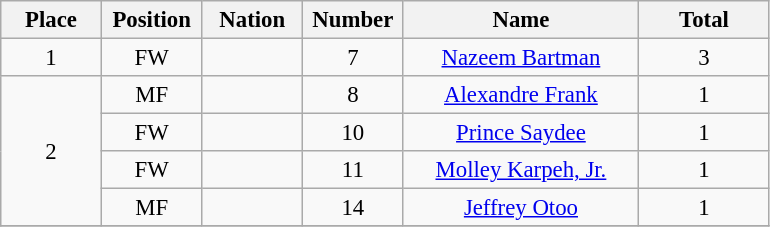<table class="wikitable" style="font-size: 95%; text-align: center;">
<tr>
<th width="60">Place</th>
<th width="60">Position</th>
<th width="60">Nation</th>
<th width="60">Number</th>
<th width="150">Name</th>
<th width="80"><strong>Total</strong></th>
</tr>
<tr>
<td>1</td>
<td>FW</td>
<td></td>
<td>7</td>
<td><a href='#'>Nazeem Bartman</a></td>
<td>3</td>
</tr>
<tr>
<td rowspan="4">2</td>
<td>MF</td>
<td></td>
<td>8</td>
<td><a href='#'>Alexandre Frank</a></td>
<td>1</td>
</tr>
<tr>
<td>FW</td>
<td></td>
<td>10</td>
<td><a href='#'>Prince Saydee</a></td>
<td>1</td>
</tr>
<tr>
<td>FW</td>
<td></td>
<td>11</td>
<td><a href='#'>Molley Karpeh, Jr.</a></td>
<td>1</td>
</tr>
<tr>
<td>MF</td>
<td></td>
<td>14</td>
<td><a href='#'>Jeffrey Otoo</a></td>
<td>1</td>
</tr>
<tr>
</tr>
</table>
